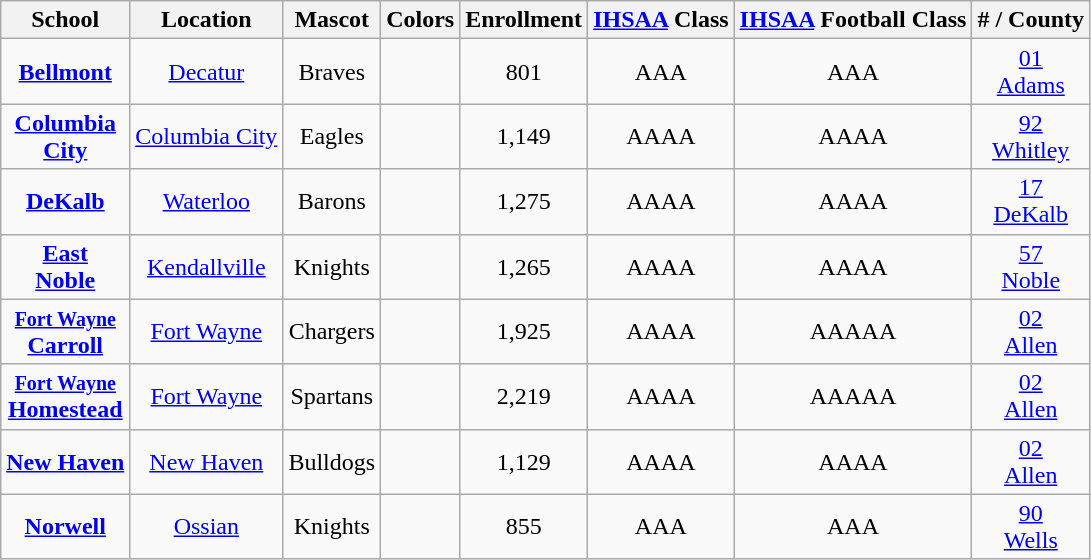<table class="wikitable" style="text-align:center;">
<tr>
<th>School</th>
<th>Location</th>
<th>Mascot</th>
<th>Colors</th>
<th>Enrollment</th>
<th><a href='#'>IHSAA</a> Class</th>
<th><a href='#'>IHSAA</a> Football Class</th>
<th># / County</th>
</tr>
<tr>
<td><strong><a href='#'>Bellmont</a></strong></td>
<td><a href='#'>Decatur</a></td>
<td>Braves</td>
<td>  </td>
<td>801</td>
<td>AAA</td>
<td>AAA</td>
<td><a href='#'>01 <br> Adams</a></td>
</tr>
<tr>
<td><strong><a href='#'>Columbia <br> City</a></strong></td>
<td><a href='#'>Columbia City</a></td>
<td>Eagles</td>
<td>  </td>
<td>1,149</td>
<td>AAAA</td>
<td>AAAA</td>
<td><a href='#'>92 <br> Whitley</a></td>
</tr>
<tr>
<td><strong><a href='#'>DeKalb</a></strong></td>
<td><a href='#'>Waterloo</a></td>
<td>Barons</td>
<td>  </td>
<td>1,275</td>
<td>AAAA</td>
<td>AAAA</td>
<td><a href='#'>17 <br> DeKalb</a></td>
</tr>
<tr>
<td><strong><a href='#'>East <br> Noble</a></strong></td>
<td><a href='#'>Kendallville</a></td>
<td>Knights</td>
<td>  </td>
<td>1,265</td>
<td>AAAA</td>
<td>AAAA</td>
<td><a href='#'>57 <br> Noble</a></td>
</tr>
<tr>
<td><strong><a href='#'><small>Fort Wayne</small> <br> Carroll</a></strong></td>
<td><a href='#'>Fort Wayne</a></td>
<td>Chargers</td>
<td> </td>
<td>1,925</td>
<td>AAAA</td>
<td>AAAAA</td>
<td><a href='#'>02 <br> Allen</a></td>
</tr>
<tr>
<td><strong><a href='#'><small>Fort Wayne</small> <br> Homestead</a></strong></td>
<td><a href='#'>Fort Wayne</a></td>
<td>Spartans</td>
<td>  </td>
<td>2,219</td>
<td>AAAA</td>
<td>AAAAA</td>
<td><a href='#'>02 <br> Allen</a></td>
</tr>
<tr>
<td><strong><a href='#'>New Haven</a></strong></td>
<td><a href='#'>New Haven</a></td>
<td>Bulldogs</td>
<td>  </td>
<td>1,129</td>
<td>AAAA</td>
<td>AAAA</td>
<td><a href='#'>02 <br> Allen</a></td>
</tr>
<tr>
<td><strong><a href='#'>Norwell</a></strong></td>
<td><a href='#'>Ossian</a></td>
<td>Knights</td>
<td>  </td>
<td>855</td>
<td>AAA</td>
<td>AAA</td>
<td><a href='#'>90 <br> Wells</a></td>
</tr>
</table>
